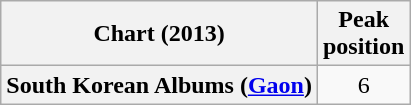<table class="wikitable plainrowheaders">
<tr>
<th>Chart (2013)</th>
<th>Peak<br>position</th>
</tr>
<tr>
<th scope="row">South Korean Albums (<a href='#'>Gaon</a>)</th>
<td style="text-align:center;">6</td>
</tr>
</table>
